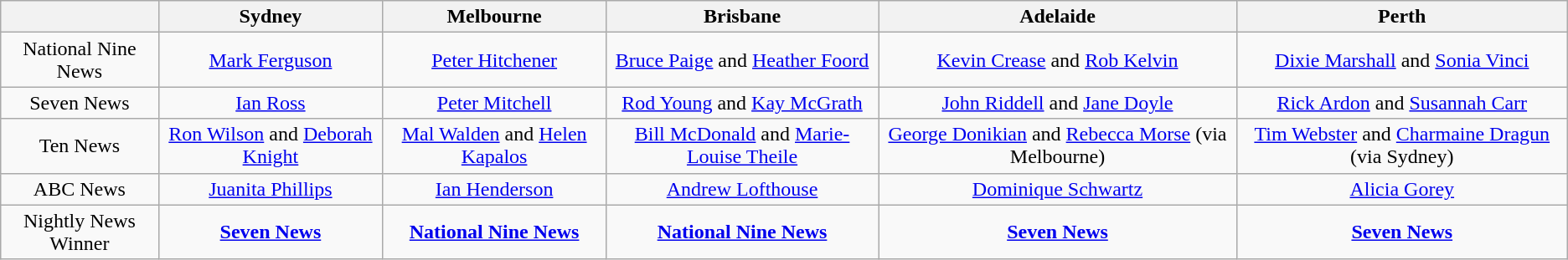<table class="wikitable">
<tr>
<th></th>
<th>Sydney</th>
<th>Melbourne</th>
<th>Brisbane</th>
<th>Adelaide</th>
<th>Perth</th>
</tr>
<tr style="text-align:center">
<td>National Nine News</td>
<td><a href='#'>Mark Ferguson</a></td>
<td><a href='#'>Peter Hitchener</a></td>
<td><a href='#'>Bruce Paige</a> and <a href='#'>Heather Foord</a></td>
<td><a href='#'>Kevin Crease</a> and <a href='#'>Rob Kelvin</a></td>
<td><a href='#'>Dixie Marshall</a> and <a href='#'>Sonia Vinci</a></td>
</tr>
<tr style="text-align:center">
<td>Seven News</td>
<td><a href='#'>Ian Ross</a></td>
<td><a href='#'>Peter Mitchell</a></td>
<td><a href='#'>Rod Young</a> and <a href='#'>Kay McGrath</a></td>
<td><a href='#'>John Riddell</a> and <a href='#'>Jane Doyle</a></td>
<td><a href='#'>Rick Ardon</a> and <a href='#'>Susannah Carr</a></td>
</tr>
<tr style="text-align:center">
<td>Ten News</td>
<td><a href='#'>Ron Wilson</a> and <a href='#'>Deborah Knight</a></td>
<td><a href='#'>Mal Walden</a> and <a href='#'>Helen Kapalos</a></td>
<td><a href='#'>Bill McDonald</a> and <a href='#'>Marie-Louise Theile</a></td>
<td><a href='#'>George Donikian</a> and <a href='#'>Rebecca Morse</a> (via Melbourne)</td>
<td><a href='#'>Tim Webster</a> and <a href='#'>Charmaine Dragun</a> (via Sydney)</td>
</tr>
<tr style="text-align:center">
<td>ABC News</td>
<td><a href='#'>Juanita Phillips</a></td>
<td><a href='#'>Ian Henderson</a></td>
<td><a href='#'>Andrew Lofthouse</a></td>
<td><a href='#'>Dominique Schwartz</a></td>
<td><a href='#'>Alicia Gorey</a></td>
</tr>
<tr style="text-align:center">
<td>Nightly News Winner</td>
<td><strong><a href='#'>Seven News</a></strong></td>
<td><strong><a href='#'>National Nine News</a></strong></td>
<td><strong><a href='#'>National Nine News</a></strong></td>
<td><strong><a href='#'>Seven News</a></strong></td>
<td><strong><a href='#'>Seven News</a></strong></td>
</tr>
</table>
